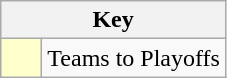<table class="wikitable" style="text-align: center;">
<tr>
<th colspan=2>Key</th>
</tr>
<tr>
<td style="background:#ffffcc; width:20px;"></td>
<td align=left>Teams to Playoffs</td>
</tr>
</table>
